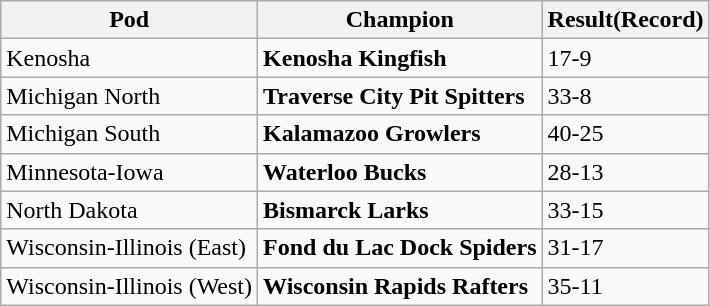<table class="wikitable">
<tr>
<th>Pod</th>
<th>Champion</th>
<th>Result(Record)</th>
</tr>
<tr>
<td>Kenosha</td>
<td><strong>Kenosha Kingfish</strong></td>
<td>17-9</td>
</tr>
<tr>
<td>Michigan North</td>
<td><strong>Traverse City Pit Spitters</strong></td>
<td>33-8</td>
</tr>
<tr>
<td>Michigan South</td>
<td><strong>Kalamazoo Growlers</strong></td>
<td>40-25</td>
</tr>
<tr>
<td>Minnesota-Iowa</td>
<td><strong>Waterloo Bucks</strong></td>
<td>28-13</td>
</tr>
<tr>
<td>North Dakota</td>
<td><strong>Bismarck Larks</strong></td>
<td>33-15</td>
</tr>
<tr>
<td>Wisconsin-Illinois (East)</td>
<td><strong>Fond du Lac Dock Spiders</strong></td>
<td>31-17</td>
</tr>
<tr>
<td>Wisconsin-Illinois (West)</td>
<td><strong>Wisconsin Rapids Rafters</strong></td>
<td>35-11</td>
</tr>
</table>
